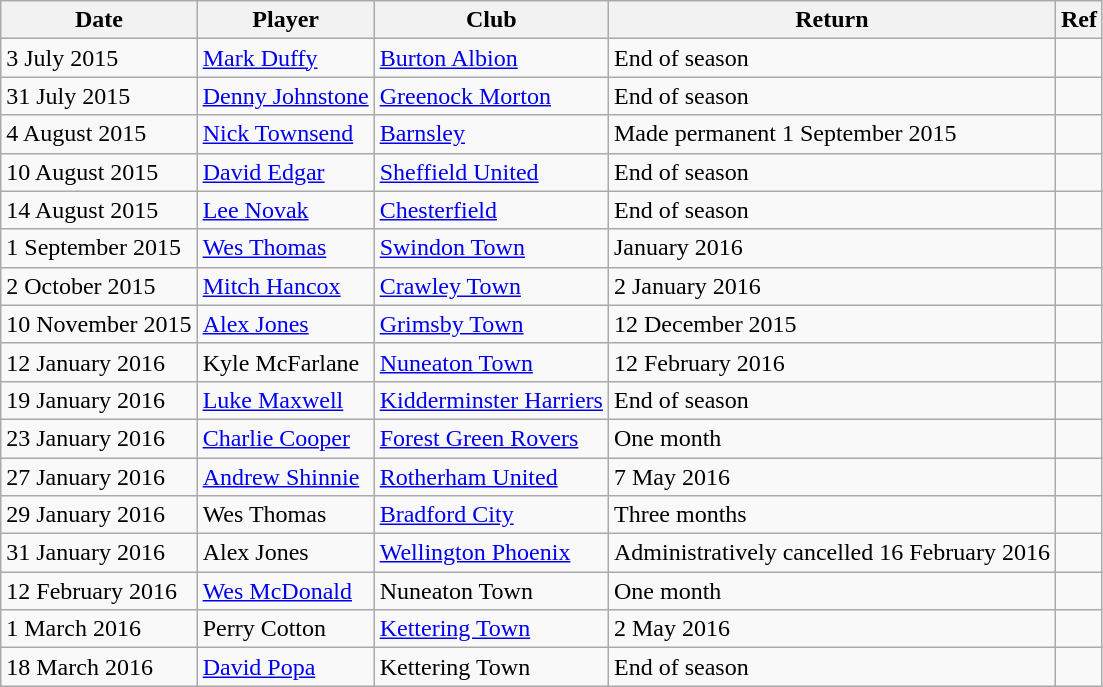<table class="wikitable" style="text-align: left">
<tr>
<th>Date</th>
<th>Player</th>
<th>Club</th>
<th>Return</th>
<th>Ref</th>
</tr>
<tr>
<td>3 July 2015</td>
<td><a href='#'>Mark Duffy</a></td>
<td><a href='#'>Burton Albion</a></td>
<td>End of season</td>
<td style=text-align:center></td>
</tr>
<tr>
<td>31 July 2015</td>
<td><a href='#'>Denny Johnstone</a></td>
<td><a href='#'>Greenock Morton</a></td>
<td>End of season</td>
<td style=text-align:center></td>
</tr>
<tr>
<td>4 August 2015</td>
<td><a href='#'>Nick Townsend</a></td>
<td><a href='#'>Barnsley</a></td>
<td>Made permanent 1 September 2015</td>
<td style=text-align:center></td>
</tr>
<tr>
<td>10 August 2015</td>
<td><a href='#'>David Edgar</a></td>
<td><a href='#'>Sheffield United</a></td>
<td>End of season</td>
<td style=text-align:center></td>
</tr>
<tr>
<td>14 August 2015</td>
<td><a href='#'>Lee Novak</a></td>
<td><a href='#'>Chesterfield</a></td>
<td>End of season</td>
<td style=text-align:center></td>
</tr>
<tr>
<td>1 September 2015</td>
<td><a href='#'>Wes Thomas</a></td>
<td><a href='#'>Swindon Town</a></td>
<td>January 2016</td>
<td style=text-align:center></td>
</tr>
<tr>
<td>2 October 2015</td>
<td><a href='#'>Mitch Hancox</a></td>
<td><a href='#'>Crawley Town</a></td>
<td>2 January 2016</td>
<td style=text-align:center></td>
</tr>
<tr>
<td>10 November 2015</td>
<td><a href='#'>Alex Jones</a></td>
<td><a href='#'>Grimsby Town</a></td>
<td>12 December 2015</td>
<td style=text-align:center></td>
</tr>
<tr>
<td>12 January 2016</td>
<td>Kyle McFarlane</td>
<td><a href='#'>Nuneaton Town</a></td>
<td>12 February 2016</td>
<td style=text-align:center></td>
</tr>
<tr>
<td>19 January 2016</td>
<td><a href='#'>Luke Maxwell</a></td>
<td><a href='#'>Kidderminster Harriers</a></td>
<td>End of season</td>
<td style=text-align:center></td>
</tr>
<tr>
<td>23 January 2016</td>
<td><a href='#'>Charlie Cooper</a></td>
<td><a href='#'>Forest Green Rovers</a></td>
<td>One month</td>
<td style=text-align:center></td>
</tr>
<tr>
<td>27 January 2016</td>
<td><a href='#'>Andrew Shinnie</a></td>
<td><a href='#'>Rotherham United</a></td>
<td>7 May 2016</td>
<td style=text-align:center></td>
</tr>
<tr>
<td>29 January 2016</td>
<td>Wes Thomas</td>
<td><a href='#'>Bradford City</a></td>
<td>Three months</td>
<td style=text-align:center></td>
</tr>
<tr>
<td>31 January 2016</td>
<td>Alex Jones</td>
<td><a href='#'>Wellington Phoenix</a></td>
<td>Administratively cancelled 16 February 2016</td>
<td style=text-align:center></td>
</tr>
<tr>
<td>12 February 2016</td>
<td><a href='#'>Wes McDonald</a></td>
<td>Nuneaton Town</td>
<td>One month</td>
<td style=text-align:center></td>
</tr>
<tr>
<td>1 March 2016</td>
<td>Perry Cotton</td>
<td><a href='#'>Kettering Town</a></td>
<td>2 May 2016</td>
<td style=text-align:center></td>
</tr>
<tr>
<td>18 March 2016</td>
<td><a href='#'>David Popa</a></td>
<td>Kettering Town</td>
<td>End of season</td>
<td style=text-align:center></td>
</tr>
</table>
